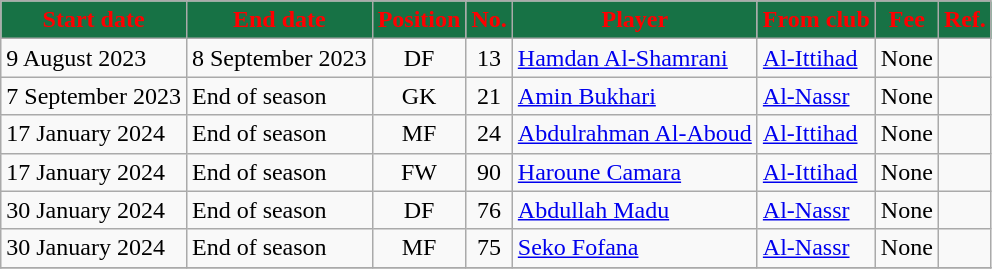<table class="wikitable sortable">
<tr>
<th style="background:#177245; color:red;"><strong>Start date</strong></th>
<th style="background:#177245; color:red;"><strong>End date</strong></th>
<th style="background:#177245; color:red;"><strong>Position</strong></th>
<th style="background:#177245; color:red;"><strong>No.</strong></th>
<th style="background:#177245; color:red;"><strong>Player</strong></th>
<th style="background:#177245; color:red;"><strong>From club</strong></th>
<th style="background:#177245; color:red;"><strong>Fee</strong></th>
<th style="background:#177245; color:red;"><strong>Ref.</strong></th>
</tr>
<tr>
<td>9 August 2023</td>
<td>8 September 2023</td>
<td style="text-align:center;">DF</td>
<td style="text-align:center;">13</td>
<td style="text-align:left;"> <a href='#'>Hamdan Al-Shamrani</a></td>
<td style="text-align:left;"> <a href='#'>Al-Ittihad</a></td>
<td>None</td>
<td></td>
</tr>
<tr>
<td>7 September 2023</td>
<td>End of season</td>
<td style="text-align:center;">GK</td>
<td style="text-align:center;">21</td>
<td style="text-align:left;"> <a href='#'>Amin Bukhari</a></td>
<td style="text-align:left;"> <a href='#'>Al-Nassr</a></td>
<td>None</td>
<td></td>
</tr>
<tr>
<td>17 January 2024</td>
<td>End of season</td>
<td style="text-align:center;">MF</td>
<td style="text-align:center;">24</td>
<td style="text-align:left;"> <a href='#'>Abdulrahman Al-Aboud</a></td>
<td style="text-align:left;"> <a href='#'>Al-Ittihad</a></td>
<td>None</td>
<td></td>
</tr>
<tr>
<td>17 January 2024</td>
<td>End of season</td>
<td style="text-align:center;">FW</td>
<td style="text-align:center;">90</td>
<td style="text-align:left;"> <a href='#'>Haroune Camara</a></td>
<td style="text-align:left;"> <a href='#'>Al-Ittihad</a></td>
<td>None</td>
<td></td>
</tr>
<tr>
<td>30 January 2024</td>
<td>End of season</td>
<td style="text-align:center;">DF</td>
<td style="text-align:center;">76</td>
<td style="text-align:left;"> <a href='#'>Abdullah Madu</a></td>
<td style="text-align:left;"> <a href='#'>Al-Nassr</a></td>
<td>None</td>
<td></td>
</tr>
<tr>
<td>30 January 2024</td>
<td>End of season</td>
<td style="text-align:center;">MF</td>
<td style="text-align:center;">75</td>
<td style="text-align:left;"> <a href='#'>Seko Fofana</a></td>
<td style="text-align:left;"> <a href='#'>Al-Nassr</a></td>
<td>None</td>
<td></td>
</tr>
<tr>
</tr>
</table>
